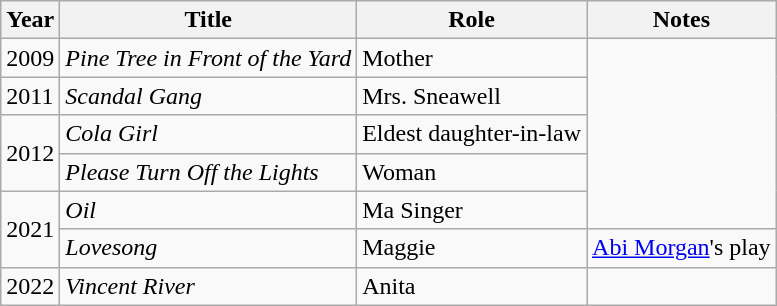<table class="wikitable sortable">
<tr>
<th>Year</th>
<th>Title</th>
<th>Role</th>
<th class="unsortable">Notes</th>
</tr>
<tr>
<td>2009</td>
<td><em>Pine Tree in Front of the Yard</em></td>
<td>Mother</td>
<td rowspan=5></td>
</tr>
<tr>
<td>2011</td>
<td><em>Scandal Gang</em></td>
<td>Mrs. Sneawell</td>
</tr>
<tr>
<td rowspan="2">2012</td>
<td><em>Cola Girl</em></td>
<td>Eldest daughter-in-law</td>
</tr>
<tr>
<td><em>Please Turn Off the Lights</em></td>
<td>Woman</td>
</tr>
<tr>
<td rowspan="2">2021</td>
<td><em>Oil</em></td>
<td>Ma Singer</td>
</tr>
<tr>
<td><em>Lovesong</em></td>
<td>Maggie</td>
<td><a href='#'>Abi Morgan</a>'s play</td>
</tr>
<tr>
<td>2022</td>
<td><em>Vincent River</em></td>
<td>Anita</td>
<td></td>
</tr>
</table>
